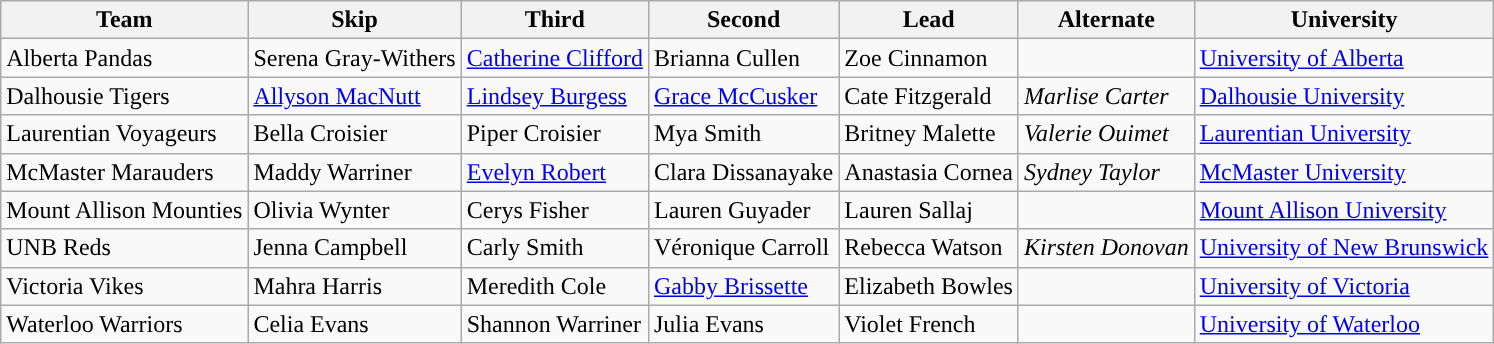<table class="wikitable">
<tr>
<th scope="col">Team</th>
<th scope="col">Skip</th>
<th scope="col">Third</th>
<th scope="col">Second</th>
<th scope="col">Lead</th>
<th scope="col">Alternate</th>
<th scope="col">University</th>
</tr>
<tr>
<td>Alberta Pandas</td>
<td>Serena Gray-Withers</td>
<td><a href='#'>Catherine Clifford</a></td>
<td>Brianna Cullen</td>
<td>Zoe Cinnamon</td>
<td></td>
<td> <a href='#'>University of Alberta</a></td>
</tr>
<tr>
<td>Dalhousie Tigers</td>
<td><a href='#'>Allyson MacNutt</a></td>
<td><a href='#'>Lindsey Burgess</a></td>
<td><a href='#'>Grace McCusker</a></td>
<td>Cate Fitzgerald</td>
<td><em>Marlise Carter</em></td>
<td> <a href='#'>Dalhousie University</a></td>
</tr>
<tr>
<td>Laurentian Voyageurs</td>
<td>Bella Croisier</td>
<td>Piper Croisier</td>
<td>Mya Smith</td>
<td>Britney Malette</td>
<td><em>Valerie Ouimet</em></td>
<td> <a href='#'>Laurentian University</a></td>
</tr>
<tr>
<td>McMaster Marauders</td>
<td>Maddy Warriner</td>
<td><a href='#'>Evelyn Robert</a></td>
<td>Clara Dissanayake</td>
<td>Anastasia Cornea</td>
<td><em>Sydney Taylor</em></td>
<td> <a href='#'>McMaster University</a></td>
</tr>
<tr>
<td>Mount Allison Mounties</td>
<td>Olivia Wynter</td>
<td>Cerys Fisher</td>
<td>Lauren Guyader</td>
<td>Lauren Sallaj</td>
<td></td>
<td> <a href='#'>Mount Allison University</a></td>
</tr>
<tr>
<td>UNB Reds</td>
<td>Jenna Campbell</td>
<td>Carly Smith</td>
<td>Véronique Carroll</td>
<td>Rebecca Watson</td>
<td><em>Kirsten Donovan</em></td>
<td> <a href='#'>University of New Brunswick</a></td>
</tr>
<tr>
<td>Victoria Vikes</td>
<td>Mahra Harris</td>
<td>Meredith Cole</td>
<td><a href='#'>Gabby Brissette</a></td>
<td>Elizabeth Bowles</td>
<td></td>
<td> <a href='#'>University of Victoria</a></td>
</tr>
<tr>
<td>Waterloo Warriors</td>
<td>Celia Evans</td>
<td>Shannon Warriner</td>
<td>Julia Evans</td>
<td>Violet French</td>
<td></td>
<td> <a href='#'>University of Waterloo</a></td>
</tr>
</table>
